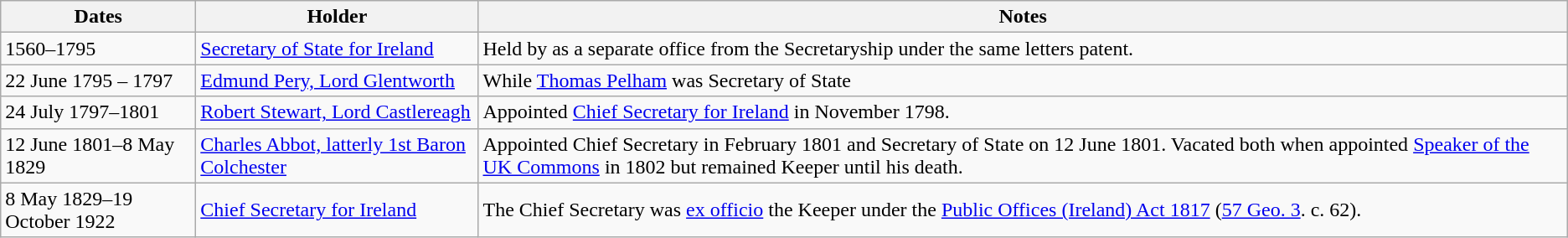<table class="wikitable">
<tr>
<th>Dates</th>
<th>Holder</th>
<th>Notes</th>
</tr>
<tr>
<td>1560–1795</td>
<td><a href='#'>Secretary of State for Ireland</a></td>
<td>Held by as a separate office from the Secretaryship under the same letters patent.</td>
</tr>
<tr>
<td>22 June 1795 – 1797</td>
<td><a href='#'>Edmund Pery, Lord Glentworth</a></td>
<td>While <a href='#'>Thomas Pelham</a> was Secretary of State</td>
</tr>
<tr>
<td>24 July 1797–1801</td>
<td><a href='#'>Robert Stewart, Lord Castlereagh</a></td>
<td>Appointed <a href='#'>Chief Secretary for Ireland</a> in November 1798.</td>
</tr>
<tr>
<td>12 June 1801–8 May 1829</td>
<td><a href='#'>Charles Abbot, latterly 1st Baron Colchester</a></td>
<td>Appointed Chief Secretary in February 1801 and Secretary of State on 12 June 1801. Vacated both when appointed <a href='#'>Speaker of the UK Commons</a> in 1802 but remained Keeper until his death.</td>
</tr>
<tr>
<td>8 May 1829–19 October 1922</td>
<td><a href='#'>Chief Secretary for Ireland</a></td>
<td>The Chief Secretary was <a href='#'>ex officio</a> the Keeper under the <a href='#'>Public Offices (Ireland) Act 1817</a> (<a href='#'>57 Geo. 3</a>. c. 62).</td>
</tr>
</table>
